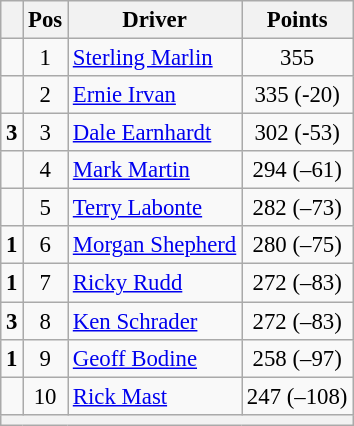<table class="wikitable" style="font-size: 95%;">
<tr>
<th></th>
<th>Pos</th>
<th>Driver</th>
<th>Points</th>
</tr>
<tr>
<td align="left"></td>
<td style="text-align:center;">1</td>
<td><a href='#'>Sterling Marlin</a></td>
<td style="text-align:center;">355</td>
</tr>
<tr>
<td align="left"></td>
<td style="text-align:center;">2</td>
<td><a href='#'>Ernie Irvan</a></td>
<td style="text-align:center;">335 (-20)</td>
</tr>
<tr>
<td align="left"> <strong>3</strong></td>
<td style="text-align:center;">3</td>
<td><a href='#'>Dale Earnhardt</a></td>
<td style="text-align:center;">302 (-53)</td>
</tr>
<tr>
<td align="left"></td>
<td style="text-align:center;">4</td>
<td><a href='#'>Mark Martin</a></td>
<td style="text-align:center;">294 (–61)</td>
</tr>
<tr>
<td align="left"></td>
<td style="text-align:center;">5</td>
<td><a href='#'>Terry Labonte</a></td>
<td style="text-align:center;">282 (–73)</td>
</tr>
<tr>
<td align="left"><strong>1</strong></td>
<td style="text-align:center;">6</td>
<td><a href='#'>Morgan Shepherd</a></td>
<td style="text-align:center;">280 (–75)</td>
</tr>
<tr>
<td align="left">  <strong>1</strong></td>
<td style="text-align:center;">7</td>
<td><a href='#'>Ricky Rudd</a></td>
<td style="text-align:center;">272 (–83)</td>
</tr>
<tr>
<td align="left"> <strong>3</strong></td>
<td style="text-align:center;">8</td>
<td><a href='#'>Ken Schrader</a></td>
<td style="text-align:center;">272 (–83)</td>
</tr>
<tr>
<td align="left"> <strong>1</strong></td>
<td style="text-align:center;">9</td>
<td><a href='#'>Geoff Bodine</a></td>
<td style="text-align:center;">258 (–97)</td>
</tr>
<tr>
<td align="left"></td>
<td style="text-align:center;">10</td>
<td><a href='#'>Rick Mast</a></td>
<td style="text-align:center;">247 (–108)</td>
</tr>
<tr class="sortbottom">
<th colspan="9"></th>
</tr>
</table>
